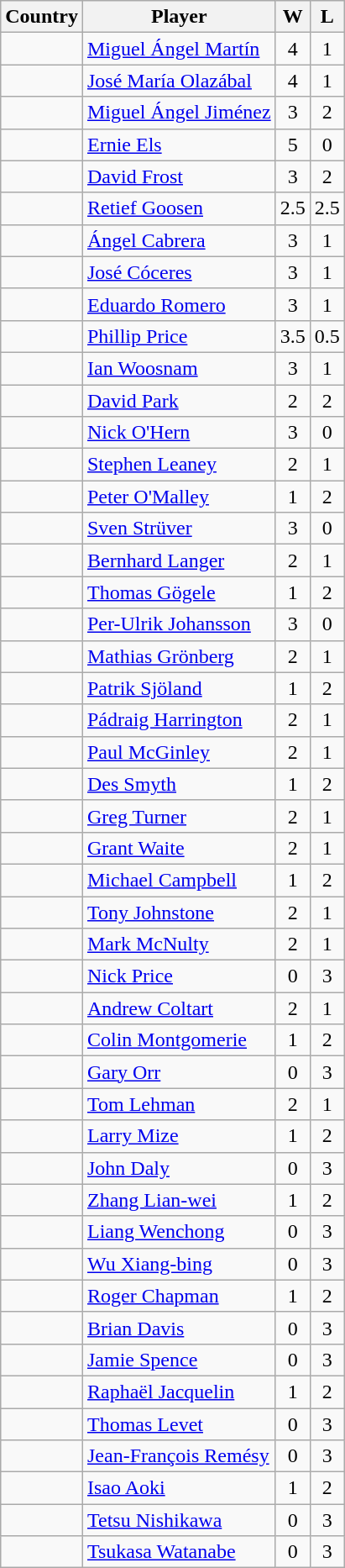<table class="wikitable sortable">
<tr>
<th>Country</th>
<th>Player</th>
<th>W</th>
<th>L</th>
</tr>
<tr>
<td></td>
<td><a href='#'>Miguel Ángel Martín</a></td>
<td align=center>4</td>
<td align=center>1</td>
</tr>
<tr>
<td></td>
<td><a href='#'>José María Olazábal</a></td>
<td align=center>4</td>
<td align=center>1</td>
</tr>
<tr>
<td></td>
<td><a href='#'>Miguel Ángel Jiménez</a></td>
<td align=center>3</td>
<td align=center>2</td>
</tr>
<tr>
<td></td>
<td><a href='#'>Ernie Els</a></td>
<td align=center>5</td>
<td align=center>0</td>
</tr>
<tr>
<td></td>
<td><a href='#'>David Frost</a></td>
<td align=center>3</td>
<td align=center>2</td>
</tr>
<tr>
<td></td>
<td><a href='#'>Retief Goosen</a></td>
<td align=center>2.5</td>
<td align=center>2.5</td>
</tr>
<tr>
<td></td>
<td><a href='#'>Ángel Cabrera</a></td>
<td align=center>3</td>
<td align=center>1</td>
</tr>
<tr>
<td></td>
<td><a href='#'>José Cóceres</a></td>
<td align=center>3</td>
<td align=center>1</td>
</tr>
<tr>
<td></td>
<td><a href='#'>Eduardo Romero</a></td>
<td align=center>3</td>
<td align=center>1</td>
</tr>
<tr>
<td></td>
<td><a href='#'>Phillip Price</a></td>
<td align=center>3.5</td>
<td align=center>0.5</td>
</tr>
<tr>
<td></td>
<td><a href='#'>Ian Woosnam</a></td>
<td align=center>3</td>
<td align=center>1</td>
</tr>
<tr>
<td></td>
<td><a href='#'>David Park</a></td>
<td align=center>2</td>
<td align=center>2</td>
</tr>
<tr>
<td></td>
<td><a href='#'>Nick O'Hern</a></td>
<td align=center>3</td>
<td align=center>0</td>
</tr>
<tr>
<td></td>
<td><a href='#'>Stephen Leaney</a></td>
<td align=center>2</td>
<td align=center>1</td>
</tr>
<tr>
<td></td>
<td><a href='#'>Peter O'Malley</a></td>
<td align=center>1</td>
<td align=center>2</td>
</tr>
<tr>
<td></td>
<td><a href='#'>Sven Strüver</a></td>
<td align=center>3</td>
<td align=center>0</td>
</tr>
<tr>
<td></td>
<td><a href='#'>Bernhard Langer</a></td>
<td align=center>2</td>
<td align=center>1</td>
</tr>
<tr>
<td></td>
<td><a href='#'>Thomas Gögele</a></td>
<td align=center>1</td>
<td align=center>2</td>
</tr>
<tr>
<td></td>
<td><a href='#'>Per-Ulrik Johansson</a></td>
<td align=center>3</td>
<td align=center>0</td>
</tr>
<tr>
<td></td>
<td><a href='#'>Mathias Grönberg</a></td>
<td align=center>2</td>
<td align=center>1</td>
</tr>
<tr>
<td></td>
<td><a href='#'>Patrik Sjöland</a></td>
<td align=center>1</td>
<td align=center>2</td>
</tr>
<tr>
<td></td>
<td><a href='#'>Pádraig Harrington</a></td>
<td align=center>2</td>
<td align=center>1</td>
</tr>
<tr>
<td></td>
<td><a href='#'>Paul McGinley</a></td>
<td align=center>2</td>
<td align=center>1</td>
</tr>
<tr>
<td></td>
<td><a href='#'>Des Smyth</a></td>
<td align=center>1</td>
<td align=center>2</td>
</tr>
<tr>
<td></td>
<td><a href='#'>Greg Turner</a></td>
<td align=center>2</td>
<td align=center>1</td>
</tr>
<tr>
<td></td>
<td><a href='#'>Grant Waite</a></td>
<td align=center>2</td>
<td align=center>1</td>
</tr>
<tr>
<td></td>
<td><a href='#'>Michael Campbell</a></td>
<td align=center>1</td>
<td align=center>2</td>
</tr>
<tr>
<td></td>
<td><a href='#'>Tony Johnstone</a></td>
<td align=center>2</td>
<td align=center>1</td>
</tr>
<tr>
<td></td>
<td><a href='#'>Mark McNulty</a></td>
<td align=center>2</td>
<td align=center>1</td>
</tr>
<tr>
<td></td>
<td><a href='#'>Nick Price</a></td>
<td align=center>0</td>
<td align=center>3</td>
</tr>
<tr>
<td></td>
<td><a href='#'>Andrew Coltart</a></td>
<td align=center>2</td>
<td align=center>1</td>
</tr>
<tr>
<td></td>
<td><a href='#'>Colin Montgomerie</a></td>
<td align=center>1</td>
<td align=center>2</td>
</tr>
<tr>
<td></td>
<td><a href='#'>Gary Orr</a></td>
<td align=center>0</td>
<td align=center>3</td>
</tr>
<tr>
<td></td>
<td><a href='#'>Tom Lehman</a></td>
<td align=center>2</td>
<td align=center>1</td>
</tr>
<tr>
<td></td>
<td><a href='#'>Larry Mize</a></td>
<td align=center>1</td>
<td align=center>2</td>
</tr>
<tr>
<td></td>
<td><a href='#'>John Daly</a></td>
<td align=center>0</td>
<td align=center>3</td>
</tr>
<tr>
<td></td>
<td><a href='#'>Zhang Lian-wei</a></td>
<td align=center>1</td>
<td align=center>2</td>
</tr>
<tr>
<td></td>
<td><a href='#'>Liang Wenchong</a></td>
<td align=center>0</td>
<td align=center>3</td>
</tr>
<tr>
<td></td>
<td><a href='#'>Wu Xiang-bing</a></td>
<td align=center>0</td>
<td align=center>3</td>
</tr>
<tr>
<td></td>
<td><a href='#'>Roger Chapman</a></td>
<td align=center>1</td>
<td align=center>2</td>
</tr>
<tr>
<td></td>
<td><a href='#'>Brian Davis</a></td>
<td align=center>0</td>
<td align=center>3</td>
</tr>
<tr>
<td></td>
<td><a href='#'>Jamie Spence</a></td>
<td align=center>0</td>
<td align=center>3</td>
</tr>
<tr>
<td></td>
<td><a href='#'>Raphaël Jacquelin</a></td>
<td align=center>1</td>
<td align=center>2</td>
</tr>
<tr>
<td></td>
<td><a href='#'>Thomas Levet</a></td>
<td align=center>0</td>
<td align=center>3</td>
</tr>
<tr>
<td></td>
<td><a href='#'>Jean-François Remésy</a></td>
<td align=center>0</td>
<td align=center>3</td>
</tr>
<tr>
<td></td>
<td><a href='#'>Isao Aoki</a></td>
<td align=center>1</td>
<td align=center>2</td>
</tr>
<tr>
<td></td>
<td><a href='#'>Tetsu Nishikawa</a></td>
<td align=center>0</td>
<td align=center>3</td>
</tr>
<tr>
<td></td>
<td><a href='#'>Tsukasa Watanabe</a></td>
<td align=center>0</td>
<td align=center>3</td>
</tr>
</table>
